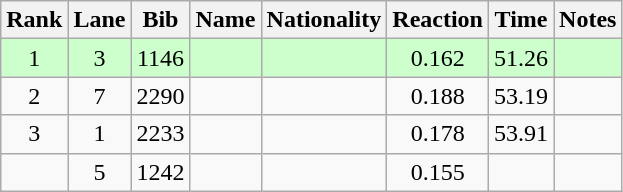<table class="wikitable sortable" style="text-align:center">
<tr>
<th>Rank</th>
<th>Lane</th>
<th>Bib</th>
<th>Name</th>
<th>Nationality</th>
<th>Reaction</th>
<th>Time</th>
<th>Notes</th>
</tr>
<tr bgcolor=ccffcc>
<td>1</td>
<td>3</td>
<td>1146</td>
<td align=left></td>
<td align=left></td>
<td>0.162</td>
<td>51.26</td>
<td><strong></strong></td>
</tr>
<tr>
<td>2</td>
<td>7</td>
<td>2290</td>
<td align=left></td>
<td align=left></td>
<td>0.188</td>
<td>53.19</td>
<td></td>
</tr>
<tr>
<td>3</td>
<td>1</td>
<td>2233</td>
<td align=left></td>
<td align=left></td>
<td>0.178</td>
<td>53.91</td>
<td></td>
</tr>
<tr>
<td></td>
<td>5</td>
<td>1242</td>
<td align=left></td>
<td align=left></td>
<td>0.155</td>
<td></td>
<td><strong></strong></td>
</tr>
</table>
